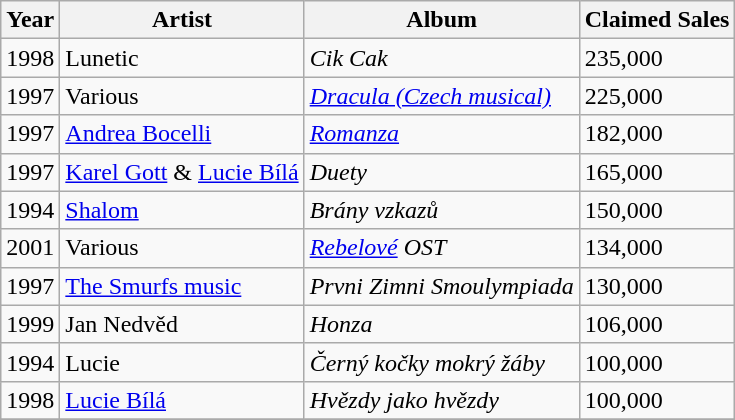<table class="wikitable">
<tr>
<th>Year</th>
<th>Artist</th>
<th>Album</th>
<th>Claimed Sales</th>
</tr>
<tr>
<td>1998</td>
<td>Lunetic</td>
<td><em>Cik Cak</em></td>
<td>235,000</td>
</tr>
<tr>
<td>1997</td>
<td>Various</td>
<td><em><a href='#'>Dracula (Czech musical)</a></em></td>
<td>225,000</td>
</tr>
<tr>
<td>1997</td>
<td><a href='#'>Andrea Bocelli</a></td>
<td><em><a href='#'>Romanza</a></em></td>
<td>182,000</td>
</tr>
<tr>
<td>1997</td>
<td><a href='#'>Karel Gott</a> & <a href='#'>Lucie Bílá</a></td>
<td><em>Duety</em></td>
<td>165,000</td>
</tr>
<tr>
<td>1994</td>
<td><a href='#'>Shalom</a></td>
<td><em>Brány vzkazů</em></td>
<td>150,000</td>
</tr>
<tr>
<td>2001</td>
<td>Various</td>
<td><em><a href='#'>Rebelové</a> OST</em></td>
<td>134,000</td>
</tr>
<tr>
<td>1997</td>
<td><a href='#'>The Smurfs music</a></td>
<td><em>Prvni Zimni Smoulympiada</em></td>
<td>130,000</td>
</tr>
<tr>
<td>1999</td>
<td>Jan Nedvěd</td>
<td><em>Honza</em></td>
<td>106,000</td>
</tr>
<tr>
<td>1994</td>
<td>Lucie</td>
<td><em>Černý kočky mokrý žáby</em></td>
<td>100,000</td>
</tr>
<tr>
<td>1998</td>
<td><a href='#'>Lucie Bílá</a></td>
<td><em>Hvězdy jako hvězdy</em></td>
<td>100,000</td>
</tr>
<tr>
</tr>
</table>
